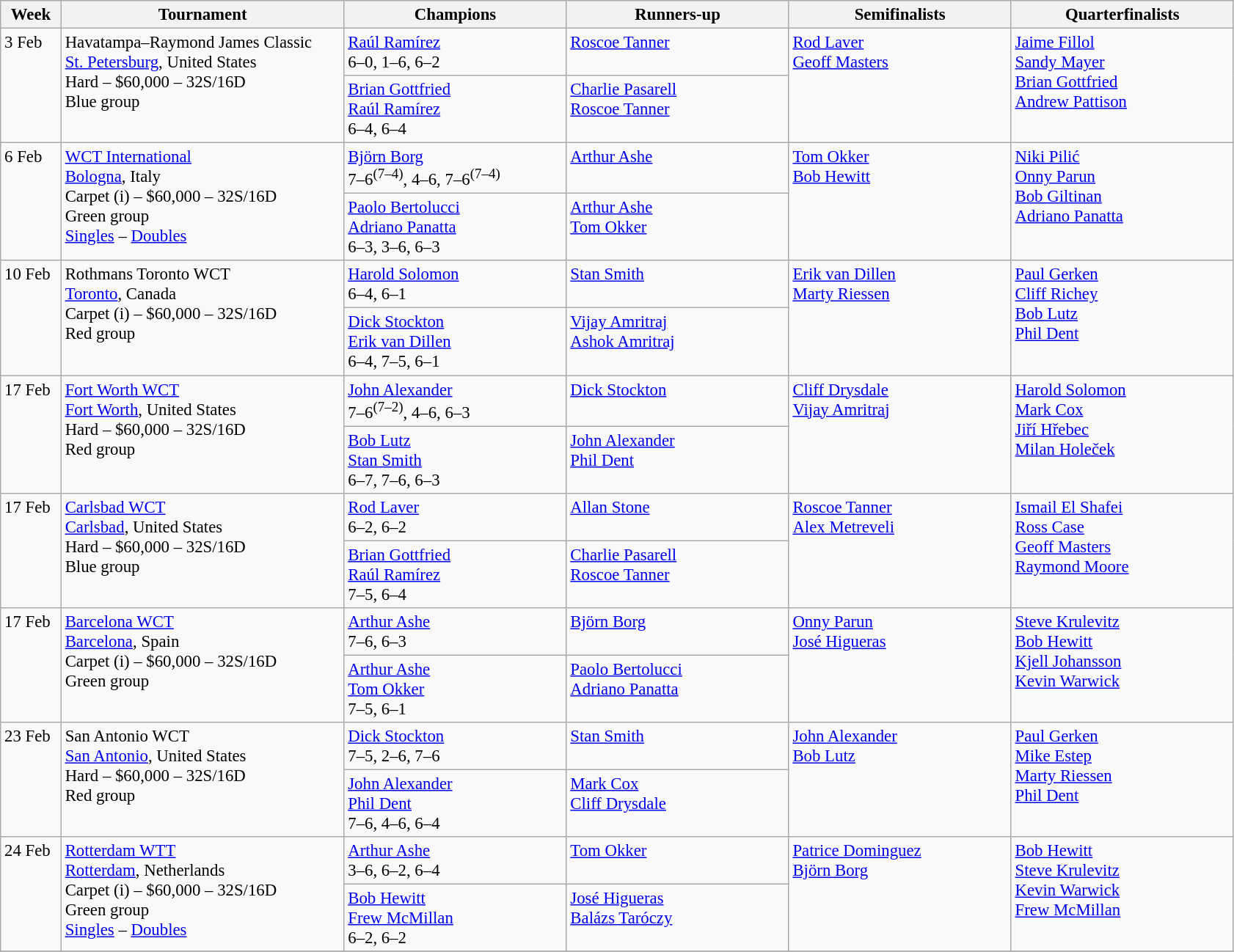<table class=wikitable style=font-size:95%>
<tr>
<th style="width:48px;">Week</th>
<th style="width:250px;">Tournament</th>
<th style="width:195px;">Champions</th>
<th style="width:195px;">Runners-up</th>
<th style="width:195px;">Semifinalists</th>
<th style="width:195px;">Quarterfinalists</th>
</tr>
<tr valign=top>
<td rowspan=2>3 Feb</td>
<td rowspan=2>Havatampa–Raymond James Classic <br><a href='#'>St. Petersburg</a>, United States<br>Hard – $60,000 – 32S/16D <br> Blue group</td>
<td> <a href='#'>Raúl Ramírez</a><br>6–0, 1–6, 6–2</td>
<td> <a href='#'>Roscoe Tanner</a></td>
<td rowspan=2> <a href='#'>Rod Laver</a><br> <a href='#'>Geoff Masters</a></td>
<td rowspan=2> <a href='#'>Jaime Fillol</a><br> <a href='#'>Sandy Mayer</a><br> <a href='#'>Brian Gottfried</a><br> <a href='#'>Andrew Pattison</a></td>
</tr>
<tr valign=top>
<td> <a href='#'>Brian Gottfried</a><br> <a href='#'>Raúl Ramírez</a><br>6–4, 6–4</td>
<td> <a href='#'>Charlie Pasarell</a><br> <a href='#'>Roscoe Tanner</a></td>
</tr>
<tr valign=top>
<td rowspan=2>6 Feb</td>
<td rowspan=2><a href='#'>WCT International</a> <br><a href='#'>Bologna</a>, Italy<br> Carpet (i) – $60,000 – 32S/16D <br> Green group <br> <a href='#'>Singles</a> – <a href='#'>Doubles</a></td>
<td> <a href='#'>Björn Borg</a><br>7–6<sup>(7–4)</sup>, 4–6, 7–6<sup>(7–4)</sup></td>
<td> <a href='#'>Arthur Ashe</a></td>
<td rowspan=2> <a href='#'>Tom Okker</a><br> <a href='#'>Bob Hewitt</a></td>
<td rowspan=2> <a href='#'>Niki Pilić</a><br> <a href='#'>Onny Parun</a><br> <a href='#'>Bob Giltinan</a><br> <a href='#'>Adriano Panatta</a></td>
</tr>
<tr valign=top>
<td> <a href='#'>Paolo Bertolucci</a><br> <a href='#'>Adriano Panatta</a><br>6–3, 3–6, 6–3</td>
<td> <a href='#'>Arthur Ashe</a><br> <a href='#'>Tom Okker</a></td>
</tr>
<tr valign=top>
<td rowspan=2>10 Feb</td>
<td rowspan=2>Rothmans Toronto WCT <br><a href='#'>Toronto</a>, Canada<br> Carpet (i) – $60,000 – 32S/16D <br> Red group</td>
<td> <a href='#'>Harold Solomon</a><br>6–4, 6–1</td>
<td> <a href='#'>Stan Smith</a></td>
<td rowspan=2> <a href='#'>Erik van Dillen</a><br> <a href='#'>Marty Riessen</a></td>
<td rowspan=2> <a href='#'>Paul Gerken</a><br> <a href='#'>Cliff Richey</a><br> <a href='#'>Bob Lutz</a><br> <a href='#'>Phil Dent</a></td>
</tr>
<tr valign=top>
<td> <a href='#'>Dick Stockton</a><br> <a href='#'>Erik van Dillen</a><br>6–4, 7–5, 6–1</td>
<td> <a href='#'>Vijay Amritraj</a><br> <a href='#'>Ashok Amritraj</a></td>
</tr>
<tr valign=top>
<td rowspan=2>17 Feb</td>
<td rowspan=2><a href='#'>Fort Worth WCT</a> <br><a href='#'>Fort Worth</a>, United States<br> Hard – $60,000 – 32S/16D <br> Red group</td>
<td> <a href='#'>John Alexander</a><br>7–6<sup>(7–2)</sup>, 4–6, 6–3</td>
<td> <a href='#'>Dick Stockton</a></td>
<td rowspan=2> <a href='#'>Cliff Drysdale</a><br> <a href='#'>Vijay Amritraj</a></td>
<td rowspan=2> <a href='#'>Harold Solomon</a><br> <a href='#'>Mark Cox</a><br> <a href='#'>Jiří Hřebec</a><br> <a href='#'>Milan Holeček</a></td>
</tr>
<tr valign=top>
<td> <a href='#'>Bob Lutz</a><br> <a href='#'>Stan Smith</a><br>6–7, 7–6, 6–3</td>
<td> <a href='#'>John Alexander</a><br> <a href='#'>Phil Dent</a></td>
</tr>
<tr valign=top>
<td rowspan=2>17 Feb</td>
<td rowspan=2><a href='#'>Carlsbad WCT</a> <br><a href='#'>Carlsbad</a>, United States<br> Hard – $60,000 – 32S/16D <br> Blue group</td>
<td> <a href='#'>Rod Laver</a><br>6–2, 6–2</td>
<td> <a href='#'>Allan Stone</a></td>
<td rowspan=2> <a href='#'>Roscoe Tanner</a><br> <a href='#'>Alex Metreveli</a></td>
<td rowspan=2> <a href='#'>Ismail El Shafei</a><br> <a href='#'>Ross Case</a><br> <a href='#'>Geoff Masters</a><br> <a href='#'>Raymond Moore</a></td>
</tr>
<tr valign=top>
<td> <a href='#'>Brian Gottfried</a><br> <a href='#'>Raúl Ramírez</a><br>7–5, 6–4</td>
<td> <a href='#'>Charlie Pasarell</a><br> <a href='#'>Roscoe Tanner</a></td>
</tr>
<tr valign=top>
<td rowspan=2>17 Feb</td>
<td rowspan=2><a href='#'>Barcelona WCT</a> <br><a href='#'>Barcelona</a>, Spain<br> Carpet (i) – $60,000 – 32S/16D <br> Green group</td>
<td> <a href='#'>Arthur Ashe</a><br>7–6, 6–3</td>
<td> <a href='#'>Björn Borg</a></td>
<td rowspan=2> <a href='#'>Onny Parun</a><br> <a href='#'>José Higueras</a></td>
<td rowspan=2> <a href='#'>Steve Krulevitz</a><br> <a href='#'>Bob Hewitt</a><br> <a href='#'>Kjell Johansson</a><br> <a href='#'>Kevin Warwick</a></td>
</tr>
<tr valign=top>
<td> <a href='#'>Arthur Ashe</a><br> <a href='#'>Tom Okker</a><br>7–5, 6–1</td>
<td> <a href='#'>Paolo Bertolucci</a><br> <a href='#'>Adriano Panatta</a></td>
</tr>
<tr valign=top>
<td rowspan=2>23 Feb</td>
<td rowspan=2>San Antonio WCT <br><a href='#'>San Antonio</a>, United States<br> Hard – $60,000 – 32S/16D <br> Red group</td>
<td> <a href='#'>Dick Stockton</a><br>7–5, 2–6, 7–6</td>
<td> <a href='#'>Stan Smith</a></td>
<td rowspan=2> <a href='#'>John Alexander</a> <br> <a href='#'>Bob Lutz</a></td>
<td rowspan=2> <a href='#'>Paul Gerken</a><br> <a href='#'>Mike Estep</a><br> <a href='#'>Marty Riessen</a><br> <a href='#'>Phil Dent</a></td>
</tr>
<tr valign=top>
<td> <a href='#'>John Alexander</a><br> <a href='#'>Phil Dent</a><br>7–6, 4–6, 6–4</td>
<td> <a href='#'>Mark Cox</a><br> <a href='#'>Cliff Drysdale</a></td>
</tr>
<tr valign=top>
<td rowspan=2>24 Feb</td>
<td rowspan=2><a href='#'>Rotterdam WTT</a> <br><a href='#'>Rotterdam</a>, Netherlands<br> Carpet (i) – $60,000 – 32S/16D <br> Green group <br> <a href='#'>Singles</a> – <a href='#'>Doubles</a></td>
<td> <a href='#'>Arthur Ashe</a><br>3–6, 6–2, 6–4</td>
<td> <a href='#'>Tom Okker</a></td>
<td rowspan=2> <a href='#'>Patrice Dominguez</a> <br> <a href='#'>Björn Borg</a></td>
<td rowspan=2> <a href='#'>Bob Hewitt</a><br> <a href='#'>Steve Krulevitz</a><br> <a href='#'>Kevin Warwick</a><br> <a href='#'>Frew McMillan</a></td>
</tr>
<tr valign=top>
<td> <a href='#'>Bob Hewitt</a><br> <a href='#'>Frew McMillan</a><br>6–2, 6–2</td>
<td> <a href='#'>José Higueras</a><br> <a href='#'>Balázs Taróczy</a></td>
</tr>
<tr valign=top>
</tr>
</table>
